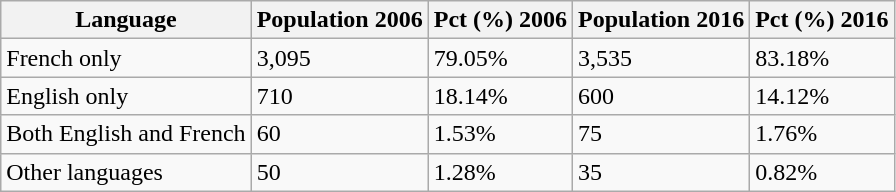<table class="wikitable">
<tr>
<th>Language</th>
<th>Population 2006</th>
<th>Pct (%) 2006</th>
<th>Population 2016</th>
<th>Pct (%) 2016</th>
</tr>
<tr>
<td>French only</td>
<td>3,095</td>
<td>79.05%</td>
<td>3,535</td>
<td>83.18% </td>
</tr>
<tr>
<td>English only</td>
<td>710</td>
<td>18.14%</td>
<td>600</td>
<td>14.12% </td>
</tr>
<tr>
<td>Both English and French</td>
<td>60</td>
<td>1.53%</td>
<td>75</td>
<td>1.76% </td>
</tr>
<tr>
<td>Other languages</td>
<td>50</td>
<td>1.28%</td>
<td>35</td>
<td>0.82% </td>
</tr>
</table>
